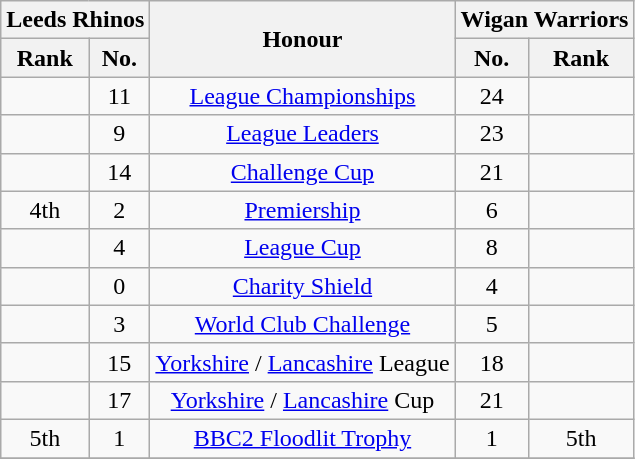<table class="wikitable" style="text-align:center">
<tr>
<th colspan="2">Leeds Rhinos</th>
<th rowspan="2">Honour</th>
<th colspan="2">Wigan Warriors</th>
</tr>
<tr>
<th>Rank</th>
<th>No.</th>
<th>No.</th>
<th>Rank</th>
</tr>
<tr>
<td></td>
<td>11</td>
<td><a href='#'>League Championships</a></td>
<td>24</td>
<td></td>
</tr>
<tr>
<td></td>
<td>9</td>
<td><a href='#'>League Leaders</a></td>
<td>23</td>
<td></td>
</tr>
<tr>
<td></td>
<td>14</td>
<td><a href='#'>Challenge Cup</a></td>
<td>21</td>
<td></td>
</tr>
<tr>
<td>4th</td>
<td>2</td>
<td><a href='#'>Premiership</a></td>
<td>6</td>
<td></td>
</tr>
<tr>
<td></td>
<td>4</td>
<td><a href='#'>League Cup</a></td>
<td>8</td>
<td></td>
</tr>
<tr>
<td></td>
<td>0</td>
<td><a href='#'>Charity Shield</a></td>
<td>4</td>
<td></td>
</tr>
<tr>
<td></td>
<td>3</td>
<td><a href='#'>World Club Challenge</a></td>
<td>5</td>
<td></td>
</tr>
<tr>
<td></td>
<td>15</td>
<td><a href='#'>Yorkshire</a> / <a href='#'>Lancashire</a> League</td>
<td>18</td>
<td></td>
</tr>
<tr>
<td></td>
<td>17</td>
<td><a href='#'>Yorkshire</a> / <a href='#'>Lancashire</a> Cup</td>
<td>21</td>
<td></td>
</tr>
<tr>
<td>5th</td>
<td>1</td>
<td><a href='#'>BBC2 Floodlit Trophy</a></td>
<td>1</td>
<td>5th</td>
</tr>
<tr>
</tr>
</table>
